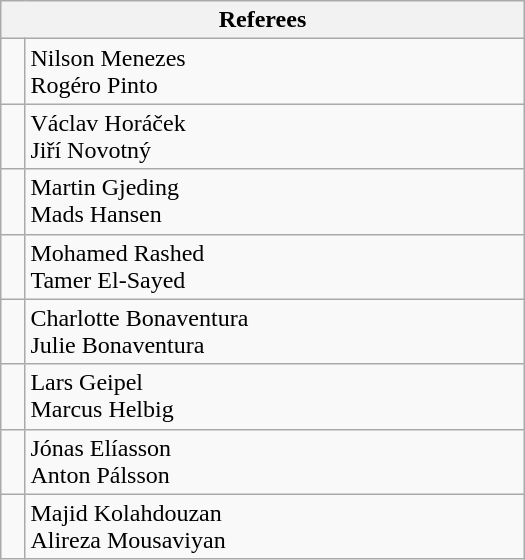<table class="wikitable" style="width:350px;">
<tr>
<th colspan=2>Referees</th>
</tr>
<tr>
<td align=left></td>
<td>Nilson Menezes<br>Rogéro Pinto</td>
</tr>
<tr>
<td align=left></td>
<td>Václav Horáček<br>Jiří Novotný</td>
</tr>
<tr>
<td align=left></td>
<td>Martin Gjeding<br>Mads Hansen</td>
</tr>
<tr>
<td align=left></td>
<td>Mohamed Rashed<br>Tamer El-Sayed</td>
</tr>
<tr>
<td align=left></td>
<td>Charlotte Bonaventura<br>Julie Bonaventura</td>
</tr>
<tr>
<td align=left></td>
<td>Lars Geipel<br>Marcus Helbig</td>
</tr>
<tr>
<td align=left></td>
<td>Jónas Elíasson<br>Anton Pálsson</td>
</tr>
<tr>
<td align=left></td>
<td>Majid Kolahdouzan<br>Alireza Mousaviyan</td>
</tr>
</table>
